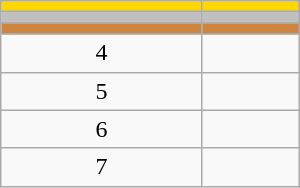<table class="wikitable" style="width:200px;">
<tr style="background:gold;">
<td align=center></td>
<td></td>
</tr>
<tr style="background:silver;">
<td align=center></td>
<td></td>
</tr>
<tr style="background:peru;">
<td align=center></td>
<td></td>
</tr>
<tr>
<td align=center>4</td>
<td></td>
</tr>
<tr>
<td align=center>5</td>
<td></td>
</tr>
<tr>
<td align=center>6</td>
<td></td>
</tr>
<tr>
<td align=center>7</td>
<td></td>
</tr>
</table>
